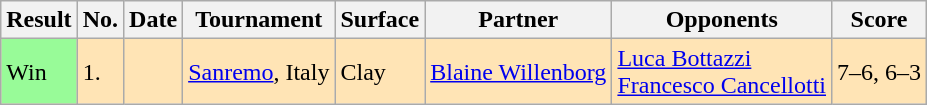<table class="sortable wikitable">
<tr>
<th>Result</th>
<th>No.</th>
<th>Date</th>
<th>Tournament</th>
<th>Surface</th>
<th>Partner</th>
<th>Opponents</th>
<th class="unsortable">Score</th>
</tr>
<tr style="background:moccasin;">
<td style="background:#98fb98;">Win</td>
<td>1.</td>
<td></td>
<td><a href='#'>Sanremo</a>, Italy</td>
<td>Clay</td>
<td> <a href='#'>Blaine Willenborg</a></td>
<td> <a href='#'>Luca Bottazzi</a><br> <a href='#'>Francesco Cancellotti</a></td>
<td>7–6, 6–3</td>
</tr>
</table>
